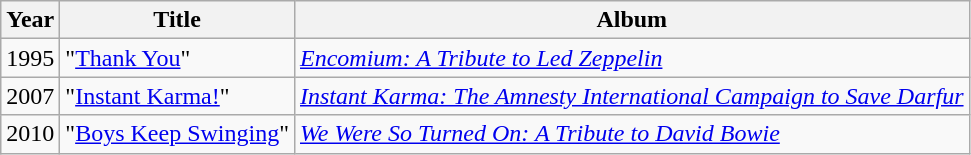<table class="wikitable">
<tr>
<th>Year</th>
<th>Title</th>
<th>Album</th>
</tr>
<tr>
<td>1995</td>
<td>"<a href='#'>Thank You</a>"</td>
<td><em><a href='#'>Encomium: A Tribute to Led Zeppelin</a></em></td>
</tr>
<tr>
<td>2007</td>
<td>"<a href='#'>Instant Karma!</a>"</td>
<td><em><a href='#'>Instant Karma: The Amnesty International Campaign to Save Darfur</a></em></td>
</tr>
<tr>
<td>2010</td>
<td>"<a href='#'>Boys Keep Swinging</a>"</td>
<td><em><a href='#'>We Were So Turned On: A Tribute to David Bowie</a></em></td>
</tr>
</table>
